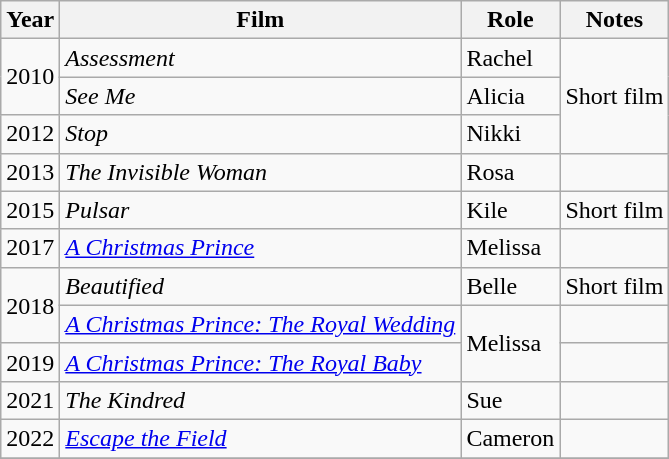<table class="wikitable sortable">
<tr>
<th>Year</th>
<th>Film</th>
<th>Role</th>
<th>Notes</th>
</tr>
<tr>
<td rowspan=2>2010</td>
<td><em>Assessment</em></td>
<td>Rachel</td>
<td rowspan=3>Short film</td>
</tr>
<tr>
<td><em>See Me</em></td>
<td>Alicia</td>
</tr>
<tr>
<td>2012</td>
<td><em>Stop</em></td>
<td>Nikki</td>
</tr>
<tr>
<td>2013</td>
<td><em>The Invisible Woman</em></td>
<td>Rosa</td>
<td></td>
</tr>
<tr>
<td>2015</td>
<td><em>Pulsar</em></td>
<td>Kile</td>
<td>Short film</td>
</tr>
<tr>
<td>2017</td>
<td><em><a href='#'>A Christmas Prince</a></em></td>
<td>Melissa</td>
<td></td>
</tr>
<tr>
<td rowspan=2>2018</td>
<td><em>Beautified</em></td>
<td>Belle</td>
<td>Short film</td>
</tr>
<tr>
<td><em><a href='#'>A Christmas Prince: The Royal Wedding</a></em></td>
<td rowspan=2>Melissa</td>
<td></td>
</tr>
<tr>
<td>2019</td>
<td><em><a href='#'>A Christmas Prince: The Royal Baby</a></em></td>
<td></td>
</tr>
<tr>
<td>2021</td>
<td><em>The Kindred</em></td>
<td>Sue</td>
<td></td>
</tr>
<tr>
<td>2022</td>
<td><em><a href='#'>Escape the Field</a></em></td>
<td>Cameron</td>
<td></td>
</tr>
<tr>
</tr>
</table>
